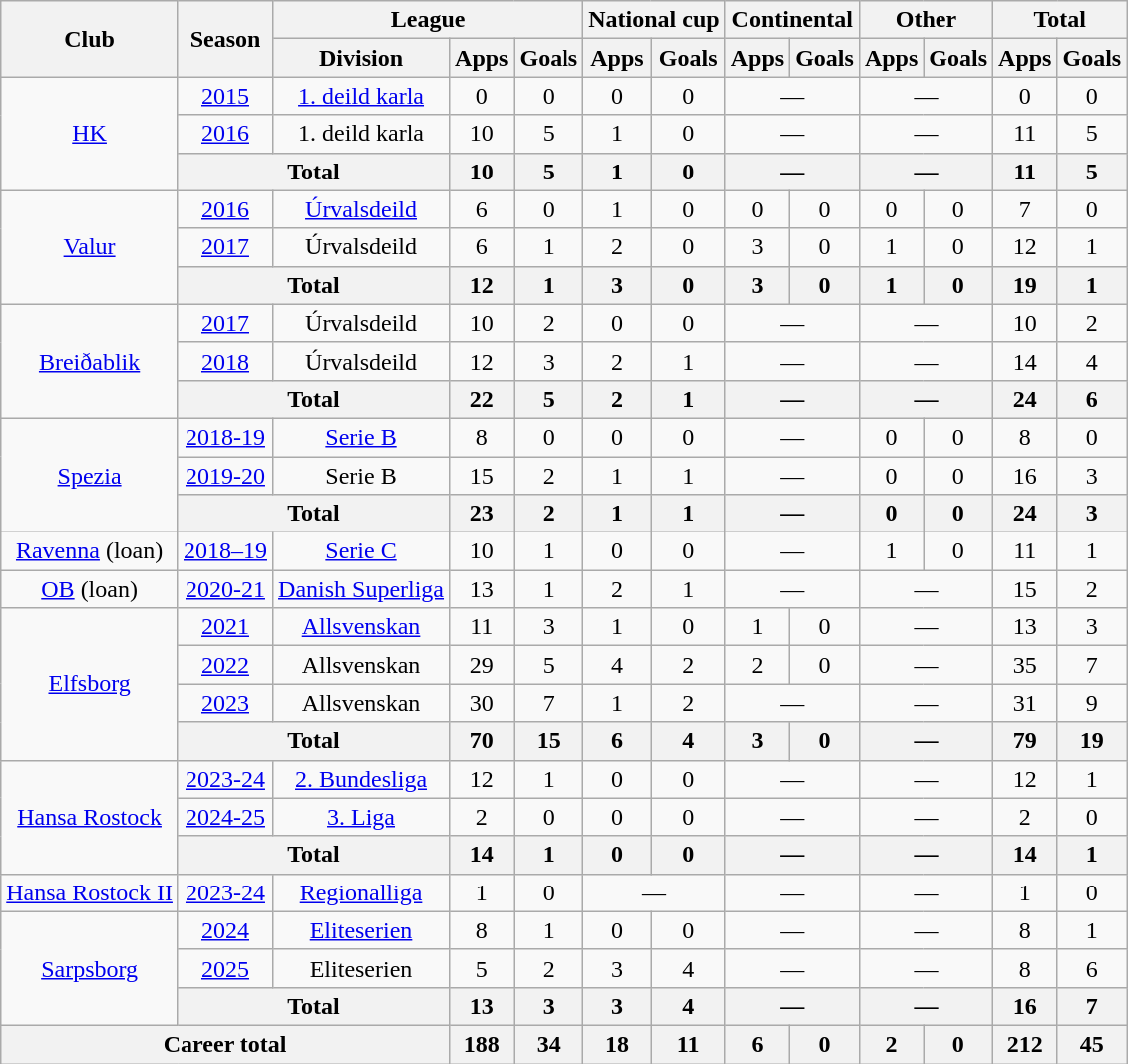<table class="wikitable" style="text-align: center;">
<tr>
<th rowspan="2">Club</th>
<th rowspan="2">Season</th>
<th colspan="3">League</th>
<th colspan="2">National cup</th>
<th colspan="2">Continental</th>
<th colspan="2">Other</th>
<th colspan="2">Total</th>
</tr>
<tr>
<th>Division</th>
<th>Apps</th>
<th>Goals</th>
<th>Apps</th>
<th>Goals</th>
<th>Apps</th>
<th>Goals</th>
<th>Apps</th>
<th>Goals</th>
<th>Apps</th>
<th>Goals</th>
</tr>
<tr>
<td rowspan="3"><a href='#'>HK</a></td>
<td><a href='#'>2015</a></td>
<td><a href='#'>1. deild karla</a></td>
<td>0</td>
<td>0</td>
<td>0</td>
<td>0</td>
<td colspan="2">—</td>
<td colspan="2">—</td>
<td>0</td>
<td>0</td>
</tr>
<tr>
<td><a href='#'>2016</a></td>
<td>1. deild karla</td>
<td>10</td>
<td>5</td>
<td>1</td>
<td>0</td>
<td colspan="2">—</td>
<td colspan="2">—</td>
<td>11</td>
<td>5</td>
</tr>
<tr>
<th colspan="2">Total</th>
<th>10</th>
<th>5</th>
<th>1</th>
<th>0</th>
<th colspan="2">—</th>
<th colspan="2">—</th>
<th>11</th>
<th>5</th>
</tr>
<tr>
<td rowspan="3"><a href='#'>Valur</a></td>
<td><a href='#'>2016</a></td>
<td><a href='#'>Úrvalsdeild</a></td>
<td>6</td>
<td>0</td>
<td>1</td>
<td>0</td>
<td>0</td>
<td>0</td>
<td>0</td>
<td>0</td>
<td>7</td>
<td>0</td>
</tr>
<tr>
<td><a href='#'>2017</a></td>
<td>Úrvalsdeild</td>
<td>6</td>
<td>1</td>
<td>2</td>
<td>0</td>
<td>3</td>
<td>0</td>
<td>1</td>
<td>0</td>
<td>12</td>
<td>1</td>
</tr>
<tr>
<th colspan="2">Total</th>
<th>12</th>
<th>1</th>
<th>3</th>
<th>0</th>
<th>3</th>
<th>0</th>
<th>1</th>
<th>0</th>
<th>19</th>
<th>1</th>
</tr>
<tr>
<td rowspan="3"><a href='#'>Breiðablik</a></td>
<td><a href='#'>2017</a></td>
<td>Úrvalsdeild</td>
<td>10</td>
<td>2</td>
<td>0</td>
<td>0</td>
<td colspan="2">—</td>
<td colspan="2">—</td>
<td>10</td>
<td>2</td>
</tr>
<tr>
<td><a href='#'>2018</a></td>
<td>Úrvalsdeild</td>
<td>12</td>
<td>3</td>
<td>2</td>
<td>1</td>
<td colspan="2">—</td>
<td colspan="2">—</td>
<td>14</td>
<td>4</td>
</tr>
<tr>
<th colspan="2">Total</th>
<th>22</th>
<th>5</th>
<th>2</th>
<th>1</th>
<th colspan="2">—</th>
<th colspan="2">—</th>
<th>24</th>
<th>6</th>
</tr>
<tr>
<td rowspan="3"><a href='#'>Spezia</a></td>
<td><a href='#'>2018-19</a></td>
<td><a href='#'>Serie B</a></td>
<td>8</td>
<td>0</td>
<td>0</td>
<td>0</td>
<td colspan="2">—</td>
<td>0</td>
<td>0</td>
<td>8</td>
<td>0</td>
</tr>
<tr>
<td><a href='#'>2019-20</a></td>
<td>Serie B</td>
<td>15</td>
<td>2</td>
<td>1</td>
<td>1</td>
<td colspan="2">—</td>
<td>0</td>
<td>0</td>
<td>16</td>
<td>3</td>
</tr>
<tr>
<th colspan="2">Total</th>
<th>23</th>
<th>2</th>
<th>1</th>
<th>1</th>
<th colspan="2">—</th>
<th>0</th>
<th>0</th>
<th>24</th>
<th>3</th>
</tr>
<tr>
<td><a href='#'>Ravenna</a> (loan)</td>
<td><a href='#'>2018–19</a></td>
<td><a href='#'>Serie C</a></td>
<td>10</td>
<td>1</td>
<td>0</td>
<td>0</td>
<td colspan="2">—</td>
<td>1</td>
<td>0</td>
<td>11</td>
<td>1</td>
</tr>
<tr>
<td><a href='#'>OB</a> (loan)</td>
<td><a href='#'>2020-21</a></td>
<td><a href='#'>Danish Superliga</a></td>
<td>13</td>
<td>1</td>
<td>2</td>
<td>1</td>
<td colspan="2">—</td>
<td colspan="2">—</td>
<td>15</td>
<td>2</td>
</tr>
<tr>
<td rowspan="4"><a href='#'>Elfsborg</a></td>
<td><a href='#'>2021</a></td>
<td><a href='#'>Allsvenskan</a></td>
<td>11</td>
<td>3</td>
<td>1</td>
<td>0</td>
<td>1</td>
<td>0</td>
<td colspan="2">—</td>
<td>13</td>
<td>3</td>
</tr>
<tr>
<td><a href='#'>2022</a></td>
<td>Allsvenskan</td>
<td>29</td>
<td>5</td>
<td>4</td>
<td>2</td>
<td>2</td>
<td>0</td>
<td colspan="2">—</td>
<td>35</td>
<td>7</td>
</tr>
<tr>
<td><a href='#'>2023</a></td>
<td>Allsvenskan</td>
<td>30</td>
<td>7</td>
<td>1</td>
<td>2</td>
<td colspan="2">—</td>
<td colspan="2">—</td>
<td>31</td>
<td>9</td>
</tr>
<tr>
<th colspan="2">Total</th>
<th>70</th>
<th>15</th>
<th>6</th>
<th>4</th>
<th>3</th>
<th>0</th>
<th colspan="2">—</th>
<th>79</th>
<th>19</th>
</tr>
<tr>
<td rowspan="3"><a href='#'>Hansa Rostock</a></td>
<td><a href='#'>2023-24</a></td>
<td><a href='#'>2. Bundesliga</a></td>
<td>12</td>
<td>1</td>
<td>0</td>
<td>0</td>
<td colspan="2">—</td>
<td colspan="2">—</td>
<td>12</td>
<td>1</td>
</tr>
<tr>
<td><a href='#'>2024-25</a></td>
<td><a href='#'>3. Liga</a></td>
<td>2</td>
<td>0</td>
<td>0</td>
<td>0</td>
<td colspan="2">—</td>
<td colspan="2">—</td>
<td>2</td>
<td>0</td>
</tr>
<tr>
<th colspan="2">Total</th>
<th>14</th>
<th>1</th>
<th>0</th>
<th>0</th>
<th colspan="2">—</th>
<th colspan="2">—</th>
<th>14</th>
<th>1</th>
</tr>
<tr>
<td><a href='#'>Hansa Rostock II</a></td>
<td><a href='#'>2023-24</a></td>
<td><a href='#'>Regionalliga</a></td>
<td>1</td>
<td>0</td>
<td colspan="2">—</td>
<td colspan="2">—</td>
<td colspan="2">—</td>
<td>1</td>
<td>0</td>
</tr>
<tr>
<td rowspan="3"><a href='#'>Sarpsborg</a></td>
<td><a href='#'>2024</a></td>
<td><a href='#'>Eliteserien</a></td>
<td>8</td>
<td>1</td>
<td>0</td>
<td>0</td>
<td colspan="2">—</td>
<td colspan="2">—</td>
<td>8</td>
<td>1</td>
</tr>
<tr>
<td><a href='#'>2025</a></td>
<td>Eliteserien</td>
<td>5</td>
<td>2</td>
<td>3</td>
<td>4</td>
<td colspan="2">—</td>
<td colspan="2">—</td>
<td>8</td>
<td>6</td>
</tr>
<tr>
<th colspan="2">Total</th>
<th>13</th>
<th>3</th>
<th>3</th>
<th>4</th>
<th colspan="2">—</th>
<th colspan="2">—</th>
<th>16</th>
<th>7</th>
</tr>
<tr>
<th colspan="3">Career total</th>
<th>188</th>
<th>34</th>
<th>18</th>
<th>11</th>
<th>6</th>
<th>0</th>
<th>2</th>
<th>0</th>
<th>212</th>
<th>45</th>
</tr>
</table>
